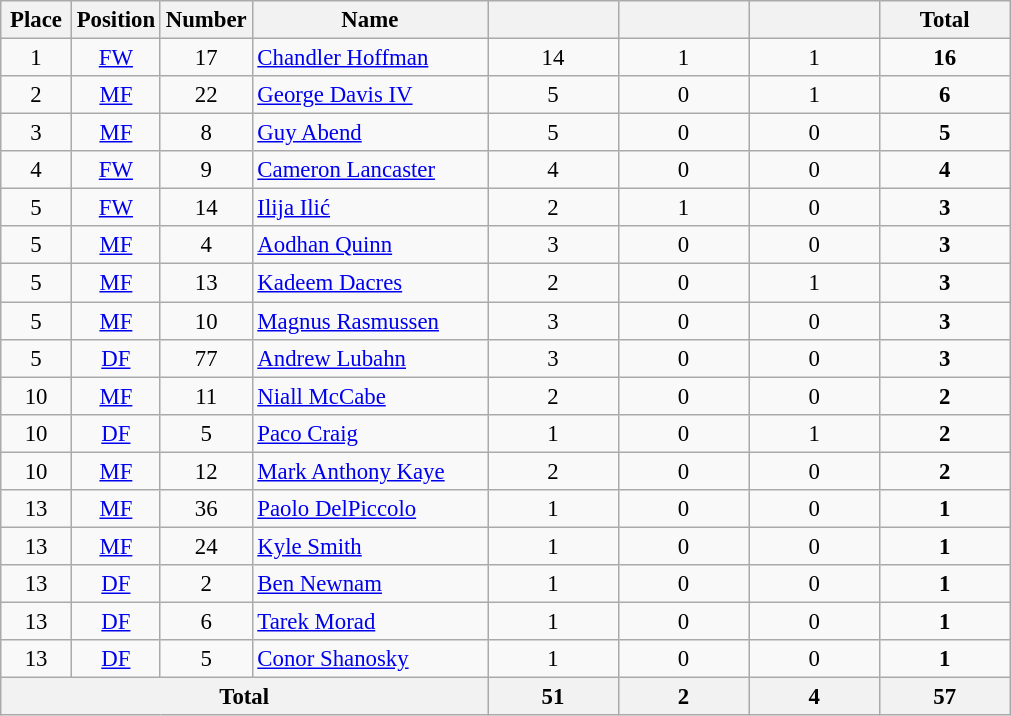<table class="wikitable sortable" style="font-size: 95%; text-align: center;">
<tr>
<th width=40>Place</th>
<th width=40>Position</th>
<th width=40>Number</th>
<th width=150>Name</th>
<th width=80></th>
<th width=80></th>
<th width=80></th>
<th width=80><strong>Total</strong></th>
</tr>
<tr>
<td>1</td>
<td><a href='#'>FW</a></td>
<td>17</td>
<td align="left"> <a href='#'>Chandler Hoffman</a></td>
<td>14</td>
<td>1</td>
<td>1</td>
<td><strong>16</strong></td>
</tr>
<tr>
<td>2</td>
<td><a href='#'>MF</a></td>
<td>22</td>
<td align="left"> <a href='#'>George Davis IV</a></td>
<td>5</td>
<td>0</td>
<td>1</td>
<td><strong>6</strong></td>
</tr>
<tr>
<td>3</td>
<td><a href='#'>MF</a></td>
<td>8</td>
<td align="left"> <a href='#'>Guy Abend</a></td>
<td>5</td>
<td>0</td>
<td>0</td>
<td><strong>5</strong></td>
</tr>
<tr>
<td>4</td>
<td><a href='#'>FW</a></td>
<td>9</td>
<td align="left"> <a href='#'>Cameron Lancaster</a></td>
<td>4</td>
<td>0</td>
<td>0</td>
<td><strong>4</strong></td>
</tr>
<tr>
<td>5</td>
<td><a href='#'>FW</a></td>
<td>14</td>
<td align="left"> <a href='#'>Ilija Ilić</a></td>
<td>2</td>
<td>1</td>
<td>0</td>
<td><strong>3</strong></td>
</tr>
<tr>
<td>5</td>
<td><a href='#'>MF</a></td>
<td>4</td>
<td align="left"> <a href='#'>Aodhan Quinn</a></td>
<td>3</td>
<td>0</td>
<td>0</td>
<td><strong>3</strong></td>
</tr>
<tr>
<td>5</td>
<td><a href='#'>MF</a></td>
<td>13</td>
<td align="left"> <a href='#'>Kadeem Dacres</a></td>
<td>2</td>
<td>0</td>
<td>1</td>
<td><strong>3</strong></td>
</tr>
<tr>
<td>5</td>
<td><a href='#'>MF</a></td>
<td>10</td>
<td align="left"> <a href='#'>Magnus Rasmussen</a></td>
<td>3</td>
<td>0</td>
<td>0</td>
<td><strong>3</strong></td>
</tr>
<tr>
<td>5</td>
<td><a href='#'>DF</a></td>
<td>77</td>
<td align="left"> <a href='#'>Andrew Lubahn</a></td>
<td>3</td>
<td>0</td>
<td>0</td>
<td><strong>3</strong></td>
</tr>
<tr>
<td>10</td>
<td><a href='#'>MF</a></td>
<td>11</td>
<td align="left"> <a href='#'>Niall McCabe</a></td>
<td>2</td>
<td>0</td>
<td>0</td>
<td><strong>2</strong></td>
</tr>
<tr>
<td>10</td>
<td><a href='#'>DF</a></td>
<td>5</td>
<td align="left"> <a href='#'>Paco Craig</a></td>
<td>1</td>
<td>0</td>
<td>1</td>
<td><strong>2</strong></td>
</tr>
<tr>
<td>10</td>
<td><a href='#'>MF</a></td>
<td>12</td>
<td align="left"> <a href='#'>Mark Anthony Kaye</a></td>
<td>2</td>
<td>0</td>
<td>0</td>
<td><strong>2</strong></td>
</tr>
<tr>
<td>13</td>
<td><a href='#'>MF</a></td>
<td>36</td>
<td align="left"> <a href='#'>Paolo DelPiccolo</a></td>
<td>1</td>
<td>0</td>
<td>0</td>
<td><strong>1</strong></td>
</tr>
<tr>
<td>13</td>
<td><a href='#'>MF</a></td>
<td>24</td>
<td align="left"> <a href='#'>Kyle Smith</a></td>
<td>1</td>
<td>0</td>
<td>0</td>
<td><strong>1</strong></td>
</tr>
<tr>
<td>13</td>
<td><a href='#'>DF</a></td>
<td>2</td>
<td align="left"> <a href='#'>Ben Newnam</a></td>
<td>1</td>
<td>0</td>
<td>0</td>
<td><strong>1</strong></td>
</tr>
<tr>
<td>13</td>
<td><a href='#'>DF</a></td>
<td>6</td>
<td align="left"> <a href='#'>Tarek Morad</a></td>
<td>1</td>
<td>0</td>
<td>0</td>
<td><strong>1</strong></td>
</tr>
<tr>
<td>13</td>
<td><a href='#'>DF</a></td>
<td>5</td>
<td align="left"> <a href='#'>Conor Shanosky</a></td>
<td>1</td>
<td>0</td>
<td>0</td>
<td><strong>1</strong></td>
</tr>
<tr>
<th colspan="4">Total</th>
<th>51</th>
<th>2</th>
<th>4</th>
<th>57</th>
</tr>
</table>
